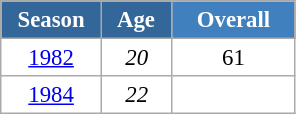<table class="wikitable" style="font-size:95%; text-align:center; border:grey solid 1px; border-collapse:collapse; background:#ffffff;">
<tr>
<th style="background-color:#369; color:white; width:60px;"> Season </th>
<th style="background-color:#369; color:white; width:40px;"> Age </th>
<th style="background-color:#4180be; color:white; width:75px;">Overall</th>
</tr>
<tr>
<td><a href='#'>1982</a></td>
<td><em>20</em></td>
<td>61</td>
</tr>
<tr>
<td><a href='#'>1984</a></td>
<td><em>22</em></td>
<td></td>
</tr>
</table>
